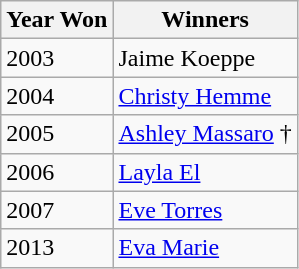<table class="wikitable">
<tr>
<th>Year Won</th>
<th>Winners</th>
</tr>
<tr>
<td>2003</td>
<td>Jaime Koeppe</td>
</tr>
<tr>
<td>2004</td>
<td><a href='#'>Christy Hemme</a></td>
</tr>
<tr>
<td>2005</td>
<td><a href='#'>Ashley Massaro</a> †</td>
</tr>
<tr>
<td>2006</td>
<td><a href='#'>Layla El</a></td>
</tr>
<tr>
<td>2007</td>
<td><a href='#'>Eve Torres</a></td>
</tr>
<tr>
<td>2013</td>
<td><a href='#'>Eva Marie</a></td>
</tr>
</table>
